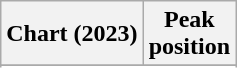<table class="wikitable sortable plainrowheaders" style="text-align:center">
<tr>
<th scope="col">Chart (2023)</th>
<th scope="col">Peak<br>position</th>
</tr>
<tr>
</tr>
<tr>
</tr>
<tr>
</tr>
<tr>
</tr>
</table>
